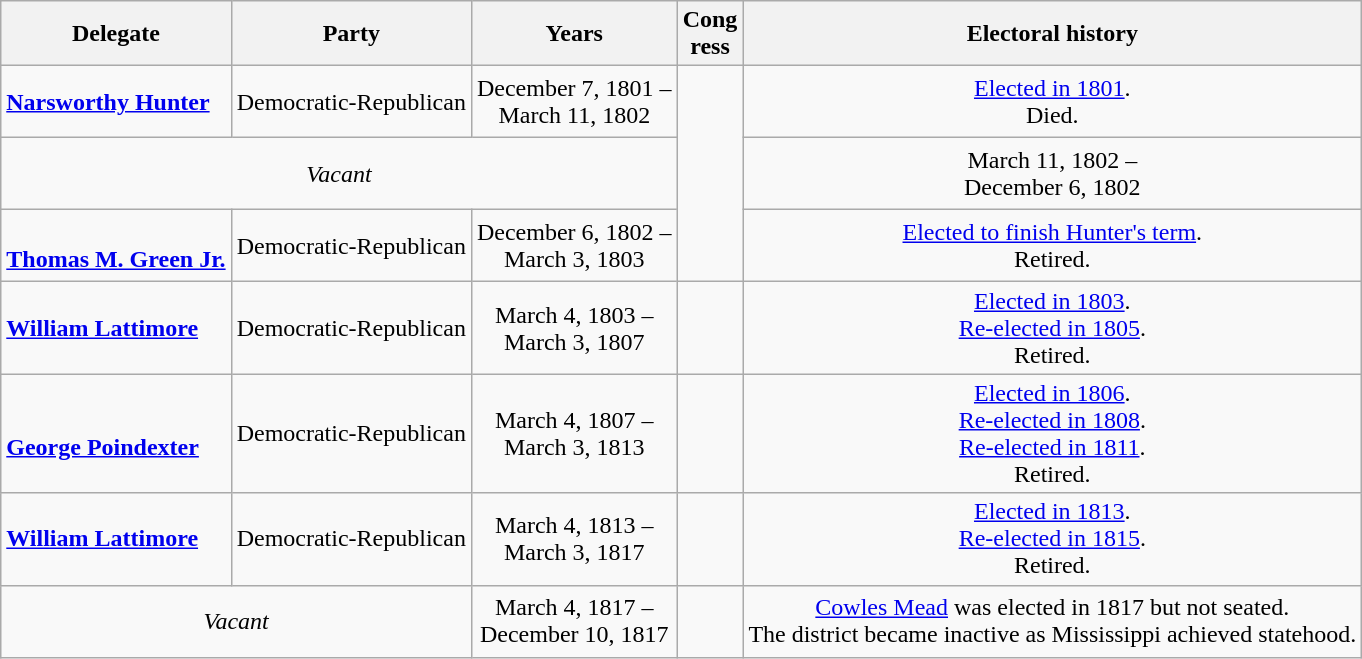<table class=wikitable style="text-align:center">
<tr>
<th>Delegate<br></th>
<th>Party</th>
<th>Years</th>
<th>Cong<br>ress</th>
<th>Electoral history</th>
</tr>
<tr style="height:3em">
<td align=left><strong><a href='#'>Narsworthy Hunter</a></strong><br></td>
<td>Democratic-Republican</td>
<td nowrap>December 7, 1801 –<br>March 11, 1802</td>
<td rowspan=3></td>
<td><a href='#'>Elected in 1801</a>.<br>Died.</td>
</tr>
<tr style="height:3em">
<td colspan=3><em>Vacant</em></td>
<td nowrap>March 11, 1802 –<br> December 6, 1802</td>
</tr>
<tr style="height:3em">
<td align=left><br><strong><a href='#'>Thomas M. Green Jr.</a></strong><br></td>
<td>Democratic-Republican</td>
<td nowrap>December 6, 1802 –<br>March 3, 1803</td>
<td><a href='#'>Elected to finish Hunter's term</a>.<br>Retired.</td>
</tr>
<tr style="height:3em">
<td align=left><strong><a href='#'>William Lattimore</a></strong><br></td>
<td>Democratic-Republican</td>
<td nowrap>March 4, 1803 –<br>March 3, 1807</td>
<td></td>
<td><a href='#'>Elected in 1803</a>.<br><a href='#'>Re-elected in 1805</a>.<br>Retired.</td>
</tr>
<tr style="height:3em">
<td align=left><br><strong><a href='#'>George Poindexter</a></strong><br></td>
<td>Democratic-Republican</td>
<td nowrap>March 4, 1807 –<br>March 3, 1813</td>
<td></td>
<td><a href='#'>Elected in 1806</a>.<br><a href='#'>Re-elected in 1808</a>.<br><a href='#'>Re-elected in 1811</a>.<br>Retired.</td>
</tr>
<tr style="height:3em">
<td align=left><strong><a href='#'>William Lattimore</a></strong><br></td>
<td>Democratic-Republican</td>
<td nowrap>March 4, 1813 –<br>March 3, 1817</td>
<td></td>
<td><a href='#'>Elected in 1813</a>.<br><a href='#'>Re-elected in 1815</a>.<br>Retired.</td>
</tr>
<tr style="height:3em">
<td colspan=2><em>Vacant</em></td>
<td nowrap>March 4, 1817 –<br> December 10, 1817</td>
<td></td>
<td><a href='#'>Cowles Mead</a> was elected in 1817 but not seated.<br>The district became inactive as Mississippi achieved statehood.</td>
</tr>
</table>
